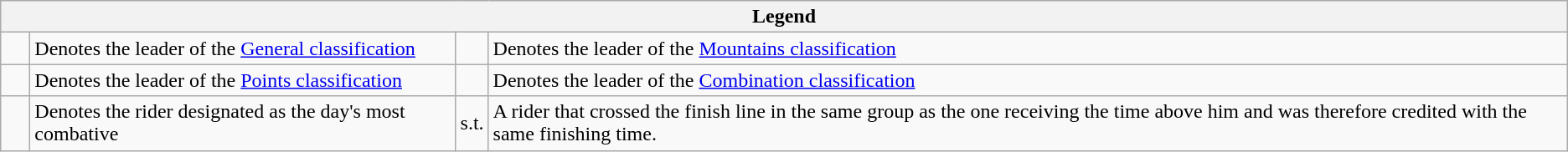<table class="wikitable">
<tr>
<th colspan=4>Legend</th>
</tr>
<tr>
<td>    </td>
<td>Denotes the leader of the <a href='#'>General classification</a></td>
<td>    </td>
<td>Denotes the leader of the <a href='#'>Mountains classification</a></td>
</tr>
<tr>
<td>    </td>
<td>Denotes the leader of the <a href='#'>Points classification</a></td>
<td>    </td>
<td>Denotes the leader of the <a href='#'>Combination classification</a></td>
</tr>
<tr>
<td>    </td>
<td>Denotes the rider designated as the day's most combative</td>
<td>s.t.</td>
<td>A rider that crossed the finish line in the same group as the one receiving the time above him and was therefore credited with the same finishing time.</td>
</tr>
</table>
